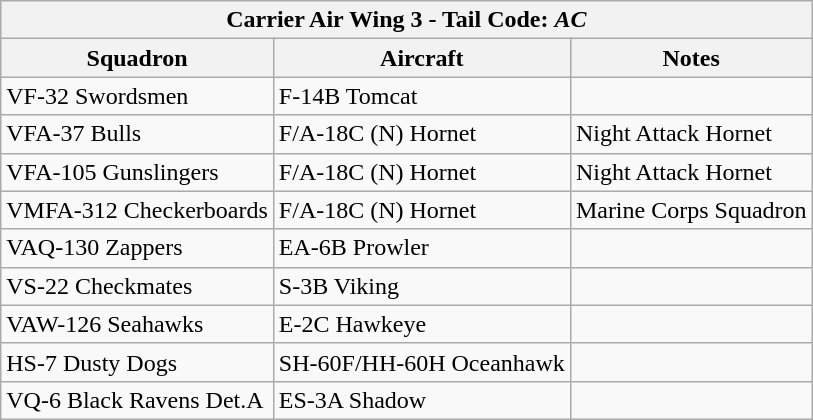<table class="wikitable">
<tr>
<th colspan="3">Carrier Air Wing 3 - Tail Code: <em>AC</em></th>
</tr>
<tr>
<th>Squadron</th>
<th>Aircraft</th>
<th>Notes</th>
</tr>
<tr>
<td>VF-32 Swordsmen</td>
<td>F-14B Tomcat</td>
<td></td>
</tr>
<tr>
<td>VFA-37 Bulls</td>
<td>F/A-18C (N) Hornet</td>
<td>Night Attack Hornet</td>
</tr>
<tr>
<td>VFA-105 Gunslingers</td>
<td>F/A-18C (N) Hornet</td>
<td>Night Attack Hornet</td>
</tr>
<tr>
<td>VMFA-312 Checkerboards</td>
<td>F/A-18C (N) Hornet</td>
<td>Marine Corps Squadron</td>
</tr>
<tr>
<td>VAQ-130 Zappers</td>
<td>EA-6B Prowler</td>
<td></td>
</tr>
<tr>
<td>VS-22 Checkmates</td>
<td>S-3B Viking</td>
<td></td>
</tr>
<tr>
<td>VAW-126 Seahawks</td>
<td>E-2C Hawkeye</td>
<td></td>
</tr>
<tr>
<td>HS-7 Dusty Dogs</td>
<td>SH-60F/HH-60H Oceanhawk</td>
<td></td>
</tr>
<tr>
<td>VQ-6 Black Ravens Det.A</td>
<td>ES-3A Shadow</td>
<td></td>
</tr>
</table>
